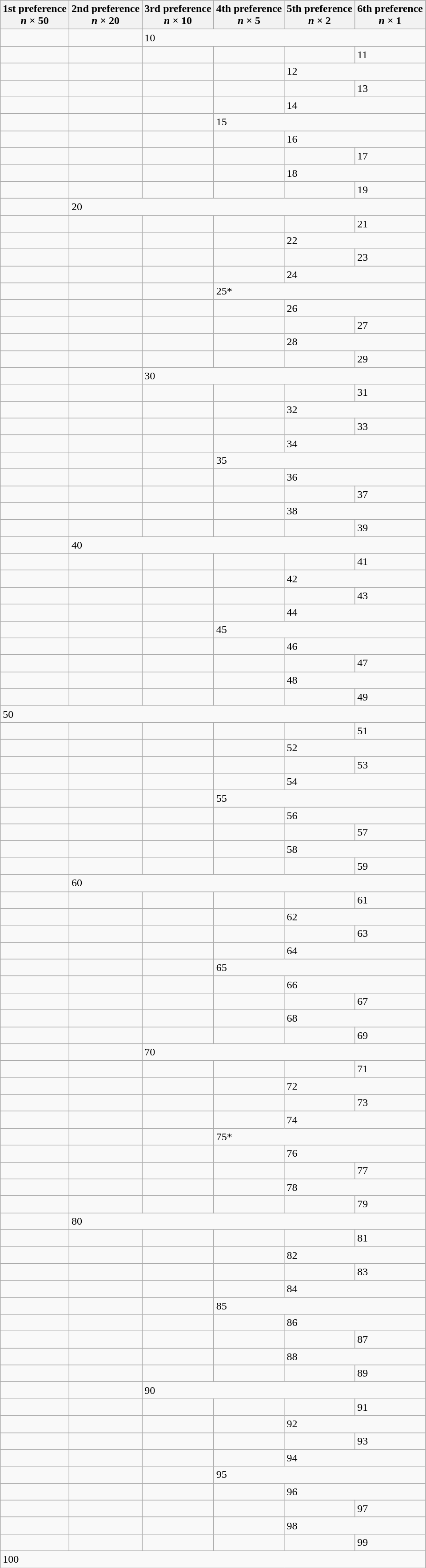<table class="wikitable">
<tr>
<th>1st preference<br><em>n</em> × 50</th>
<th>2nd preference<br><em>n</em> × 20</th>
<th>3rd preference<br><em>n</em> × 10</th>
<th>4th preference<br><em>n</em> × 5</th>
<th>5th preference<br><em>n</em> × 2</th>
<th>6th preference<br><em>n</em> × 1</th>
</tr>
<tr>
<td></td>
<td></td>
<td colspan=4>10</td>
</tr>
<tr>
<td></td>
<td></td>
<td></td>
<td></td>
<td></td>
<td>11</td>
</tr>
<tr>
<td></td>
<td></td>
<td></td>
<td></td>
<td colspan=2>12</td>
</tr>
<tr>
<td></td>
<td></td>
<td></td>
<td></td>
<td></td>
<td>13</td>
</tr>
<tr>
<td></td>
<td></td>
<td></td>
<td></td>
<td colspan=2>14</td>
</tr>
<tr>
<td></td>
<td></td>
<td></td>
<td colspan=3>15</td>
</tr>
<tr>
<td></td>
<td></td>
<td></td>
<td></td>
<td colspan=2>16</td>
</tr>
<tr>
<td></td>
<td></td>
<td></td>
<td></td>
<td></td>
<td>17</td>
</tr>
<tr>
<td></td>
<td></td>
<td></td>
<td></td>
<td colspan=2>18</td>
</tr>
<tr>
<td></td>
<td></td>
<td></td>
<td></td>
<td></td>
<td>19</td>
</tr>
<tr>
<td></td>
<td colspan=5>20</td>
</tr>
<tr>
<td></td>
<td></td>
<td></td>
<td></td>
<td></td>
<td>21</td>
</tr>
<tr>
<td></td>
<td></td>
<td></td>
<td></td>
<td colspan=2>22</td>
</tr>
<tr>
<td></td>
<td></td>
<td></td>
<td></td>
<td></td>
<td>23</td>
</tr>
<tr>
<td></td>
<td></td>
<td></td>
<td></td>
<td colspan=2>24</td>
</tr>
<tr>
<td></td>
<td></td>
<td></td>
<td colspan=3>25*</td>
</tr>
<tr>
<td></td>
<td></td>
<td></td>
<td></td>
<td colspan=2>26</td>
</tr>
<tr>
<td></td>
<td></td>
<td></td>
<td></td>
<td></td>
<td>27</td>
</tr>
<tr>
<td></td>
<td></td>
<td></td>
<td></td>
<td colspan=2>28</td>
</tr>
<tr>
<td></td>
<td></td>
<td></td>
<td></td>
<td></td>
<td>29</td>
</tr>
<tr>
<td></td>
<td></td>
<td colspan=4>30</td>
</tr>
<tr>
<td></td>
<td></td>
<td></td>
<td></td>
<td></td>
<td>31</td>
</tr>
<tr>
<td></td>
<td></td>
<td></td>
<td></td>
<td colspan=2>32</td>
</tr>
<tr>
<td></td>
<td></td>
<td></td>
<td></td>
<td></td>
<td>33</td>
</tr>
<tr>
<td></td>
<td></td>
<td></td>
<td></td>
<td colspan=2>34</td>
</tr>
<tr>
<td></td>
<td></td>
<td></td>
<td colspan=3>35</td>
</tr>
<tr>
<td></td>
<td></td>
<td></td>
<td></td>
<td colspan=2>36</td>
</tr>
<tr>
<td></td>
<td></td>
<td></td>
<td></td>
<td></td>
<td>37</td>
</tr>
<tr>
<td></td>
<td></td>
<td></td>
<td></td>
<td colspan=2>38</td>
</tr>
<tr>
<td></td>
<td></td>
<td></td>
<td></td>
<td></td>
<td>39</td>
</tr>
<tr>
<td></td>
<td colspan=5>40</td>
</tr>
<tr>
<td></td>
<td></td>
<td></td>
<td></td>
<td></td>
<td>41</td>
</tr>
<tr>
<td></td>
<td></td>
<td></td>
<td></td>
<td colspan=2>42</td>
</tr>
<tr>
<td></td>
<td></td>
<td></td>
<td></td>
<td></td>
<td>43</td>
</tr>
<tr>
<td></td>
<td></td>
<td></td>
<td></td>
<td colspan=2>44</td>
</tr>
<tr>
<td></td>
<td></td>
<td></td>
<td colspan=3>45</td>
</tr>
<tr>
<td></td>
<td></td>
<td></td>
<td></td>
<td colspan=2>46</td>
</tr>
<tr>
<td></td>
<td></td>
<td></td>
<td></td>
<td></td>
<td>47</td>
</tr>
<tr>
<td></td>
<td></td>
<td></td>
<td></td>
<td colspan=2>48</td>
</tr>
<tr>
<td></td>
<td></td>
<td></td>
<td></td>
<td></td>
<td>49</td>
</tr>
<tr>
<td colspan=6>50</td>
</tr>
<tr>
<td></td>
<td></td>
<td></td>
<td></td>
<td></td>
<td>51</td>
</tr>
<tr>
<td></td>
<td></td>
<td></td>
<td></td>
<td colspan=2>52</td>
</tr>
<tr>
<td></td>
<td></td>
<td></td>
<td></td>
<td></td>
<td>53</td>
</tr>
<tr>
<td></td>
<td></td>
<td></td>
<td></td>
<td colspan=2>54</td>
</tr>
<tr>
<td></td>
<td></td>
<td></td>
<td colspan=3>55</td>
</tr>
<tr>
<td></td>
<td></td>
<td></td>
<td></td>
<td colspan=2>56</td>
</tr>
<tr>
<td></td>
<td></td>
<td></td>
<td></td>
<td></td>
<td>57</td>
</tr>
<tr>
<td></td>
<td></td>
<td></td>
<td></td>
<td colspan=2>58</td>
</tr>
<tr>
<td></td>
<td></td>
<td></td>
<td></td>
<td></td>
<td>59</td>
</tr>
<tr>
<td></td>
<td colspan=5>60</td>
</tr>
<tr>
<td></td>
<td></td>
<td></td>
<td></td>
<td></td>
<td>61</td>
</tr>
<tr>
<td></td>
<td></td>
<td></td>
<td></td>
<td colspan=2>62</td>
</tr>
<tr>
<td></td>
<td></td>
<td></td>
<td></td>
<td></td>
<td>63</td>
</tr>
<tr>
<td></td>
<td></td>
<td></td>
<td></td>
<td colspan=2>64</td>
</tr>
<tr>
<td></td>
<td></td>
<td></td>
<td colspan=3>65</td>
</tr>
<tr>
<td></td>
<td></td>
<td></td>
<td></td>
<td colspan=2>66</td>
</tr>
<tr>
<td></td>
<td></td>
<td></td>
<td></td>
<td></td>
<td>67</td>
</tr>
<tr>
<td></td>
<td></td>
<td></td>
<td></td>
<td colspan=2>68</td>
</tr>
<tr>
<td></td>
<td></td>
<td></td>
<td></td>
<td></td>
<td>69</td>
</tr>
<tr>
<td></td>
<td></td>
<td colspan=4>70</td>
</tr>
<tr>
<td></td>
<td></td>
<td></td>
<td></td>
<td></td>
<td>71</td>
</tr>
<tr>
<td></td>
<td></td>
<td></td>
<td></td>
<td colspan=2>72</td>
</tr>
<tr>
<td></td>
<td></td>
<td></td>
<td></td>
<td></td>
<td>73</td>
</tr>
<tr>
<td></td>
<td></td>
<td></td>
<td></td>
<td colspan=2>74</td>
</tr>
<tr>
<td></td>
<td></td>
<td></td>
<td colspan=3>75*</td>
</tr>
<tr>
<td></td>
<td></td>
<td></td>
<td></td>
<td colspan=2>76</td>
</tr>
<tr>
<td></td>
<td></td>
<td></td>
<td></td>
<td></td>
<td>77</td>
</tr>
<tr>
<td></td>
<td></td>
<td></td>
<td></td>
<td colspan=2>78</td>
</tr>
<tr>
<td></td>
<td></td>
<td></td>
<td></td>
<td></td>
<td>79</td>
</tr>
<tr>
<td></td>
<td colspan=5>80</td>
</tr>
<tr>
<td></td>
<td></td>
<td></td>
<td></td>
<td></td>
<td>81</td>
</tr>
<tr>
<td></td>
<td></td>
<td></td>
<td></td>
<td colspan=2>82</td>
</tr>
<tr>
<td></td>
<td></td>
<td></td>
<td></td>
<td></td>
<td>83</td>
</tr>
<tr>
<td></td>
<td></td>
<td></td>
<td></td>
<td colspan=2>84</td>
</tr>
<tr>
<td></td>
<td></td>
<td></td>
<td colspan=3>85</td>
</tr>
<tr>
<td></td>
<td></td>
<td></td>
<td></td>
<td colspan=2>86</td>
</tr>
<tr>
<td></td>
<td></td>
<td></td>
<td></td>
<td></td>
<td>87</td>
</tr>
<tr>
<td></td>
<td></td>
<td></td>
<td></td>
<td colspan=2>88</td>
</tr>
<tr>
<td></td>
<td></td>
<td></td>
<td></td>
<td></td>
<td>89</td>
</tr>
<tr>
<td></td>
<td></td>
<td colspan=4>90</td>
</tr>
<tr>
<td></td>
<td></td>
<td></td>
<td></td>
<td></td>
<td>91</td>
</tr>
<tr>
<td></td>
<td></td>
<td></td>
<td></td>
<td colspan=2>92</td>
</tr>
<tr>
<td></td>
<td></td>
<td></td>
<td></td>
<td></td>
<td>93</td>
</tr>
<tr>
<td></td>
<td></td>
<td></td>
<td></td>
<td colspan=2>94</td>
</tr>
<tr>
<td></td>
<td></td>
<td></td>
<td colspan=3>95</td>
</tr>
<tr>
<td></td>
<td></td>
<td></td>
<td></td>
<td colspan=2>96</td>
</tr>
<tr>
<td></td>
<td></td>
<td></td>
<td></td>
<td></td>
<td>97</td>
</tr>
<tr>
<td></td>
<td></td>
<td></td>
<td></td>
<td colspan=2>98</td>
</tr>
<tr>
<td></td>
<td></td>
<td></td>
<td></td>
<td></td>
<td>99</td>
</tr>
<tr>
<td colspan=6>100</td>
</tr>
</table>
